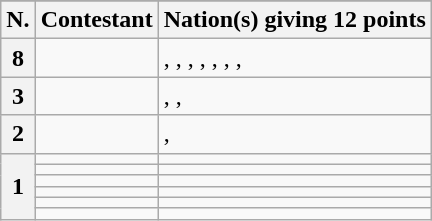<table class="wikitable plainrowheaders">
<tr>
</tr>
<tr>
<th scope="col">N.</th>
<th scope="col">Contestant</th>
<th scope="col">Nation(s) giving 12 points</th>
</tr>
<tr>
<th scope="row">8</th>
<td><strong></strong></td>
<td>, , , , , , , </td>
</tr>
<tr>
<th scope="row">3</th>
<td></td>
<td>, , </td>
</tr>
<tr>
<th scope="row">2</th>
<td></td>
<td>, </td>
</tr>
<tr>
<th scope="row" rowspan="6">1</th>
<td></td>
<td></td>
</tr>
<tr>
<td></td>
<td></td>
</tr>
<tr>
<td></td>
<td></td>
</tr>
<tr>
<td></td>
<td></td>
</tr>
<tr>
<td></td>
<td></td>
</tr>
<tr>
<td></td>
<td></td>
</tr>
</table>
